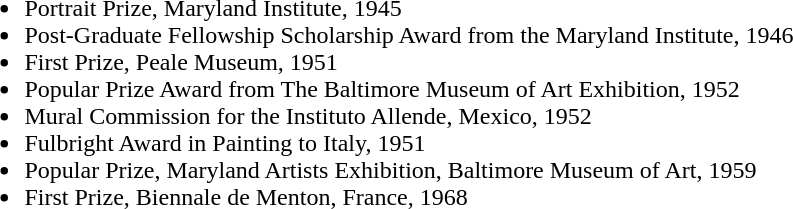<table>
<tr>
<td><br><ul><li>Portrait Prize, Maryland Institute, 1945</li><li>Post-Graduate Fellowship Scholarship Award from the Maryland Institute, 1946</li><li>First Prize, Peale Museum, 1951</li><li>Popular Prize Award from The Baltimore Museum of Art Exhibition, 1952</li><li>Mural Commission for the Instituto Allende, Mexico, 1952</li><li>Fulbright Award in Painting to Italy, 1951</li><li>Popular Prize, Maryland Artists Exhibition, Baltimore Museum of Art, 1959</li><li>First Prize, Biennale de Menton, France, 1968</li></ul></td>
</tr>
</table>
